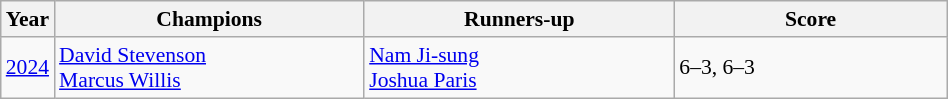<table class="wikitable" style="font-size:90%">
<tr>
<th>Year</th>
<th width="200">Champions</th>
<th width="200">Runners-up</th>
<th width="175">Score</th>
</tr>
<tr>
<td><a href='#'>2024</a></td>
<td> <a href='#'>David Stevenson</a><br> <a href='#'>Marcus Willis</a></td>
<td> <a href='#'>Nam Ji-sung</a><br> <a href='#'>Joshua Paris</a></td>
<td>6–3, 6–3</td>
</tr>
</table>
